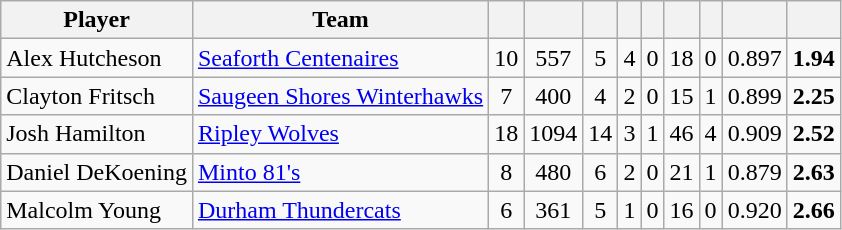<table class="wikitable" style="text-align:center">
<tr>
<th width:25%;">Player</th>
<th width:25%;">Team</th>
<th width:5%;"></th>
<th width:5%;"></th>
<th width:5%;"></th>
<th width:5%;"></th>
<th width:5%;"></th>
<th width:5%;"></th>
<th width:5%;"></th>
<th width:5%;"></th>
<th width:5%;"></th>
</tr>
<tr>
<td align=left>Alex Hutcheson</td>
<td align=left><a href='#'>Seaforth Centenaires</a></td>
<td>10</td>
<td>557</td>
<td>5</td>
<td>4</td>
<td>0</td>
<td>18</td>
<td>0</td>
<td>0.897</td>
<td><strong>1.94</strong></td>
</tr>
<tr>
<td align=left>Clayton Fritsch</td>
<td align=left><a href='#'>Saugeen Shores Winterhawks</a></td>
<td>7</td>
<td>400</td>
<td>4</td>
<td>2</td>
<td>0</td>
<td>15</td>
<td>1</td>
<td>0.899</td>
<td><strong>2.25</strong></td>
</tr>
<tr>
<td align=left>Josh Hamilton</td>
<td align=left><a href='#'>Ripley Wolves</a></td>
<td>18</td>
<td>1094</td>
<td>14</td>
<td>3</td>
<td>1</td>
<td>46</td>
<td>4</td>
<td>0.909</td>
<td><strong>2.52</strong></td>
</tr>
<tr>
<td align=left>Daniel DeKoening</td>
<td align=left><a href='#'>Minto 81's</a></td>
<td>8</td>
<td>480</td>
<td>6</td>
<td>2</td>
<td>0</td>
<td>21</td>
<td>1</td>
<td>0.879</td>
<td><strong>2.63</strong></td>
</tr>
<tr>
<td align=left>Malcolm Young</td>
<td align=left><a href='#'>Durham Thundercats</a></td>
<td>6</td>
<td>361</td>
<td>5</td>
<td>1</td>
<td>0</td>
<td>16</td>
<td>0</td>
<td>0.920</td>
<td><strong>2.66</strong></td>
</tr>
</table>
